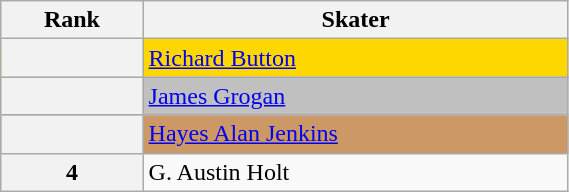<table class="wikitable unsortable" style="text-align:left; width:30%">
<tr>
<th scope="col">Rank</th>
<th scope="col">Skater</th>
</tr>
<tr bgcolor="gold">
<th scope="row"></th>
<td><a href='#'>Richard Button</a></td>
</tr>
<tr bgcolor="silver">
<th scope="row"></th>
<td><a href='#'>James Grogan</a></td>
</tr>
<tr bgcolor="cc9966">
<th scope="row"></th>
<td><a href='#'>Hayes Alan Jenkins</a></td>
</tr>
<tr>
<th scope="row">4</th>
<td>G. Austin Holt</td>
</tr>
</table>
